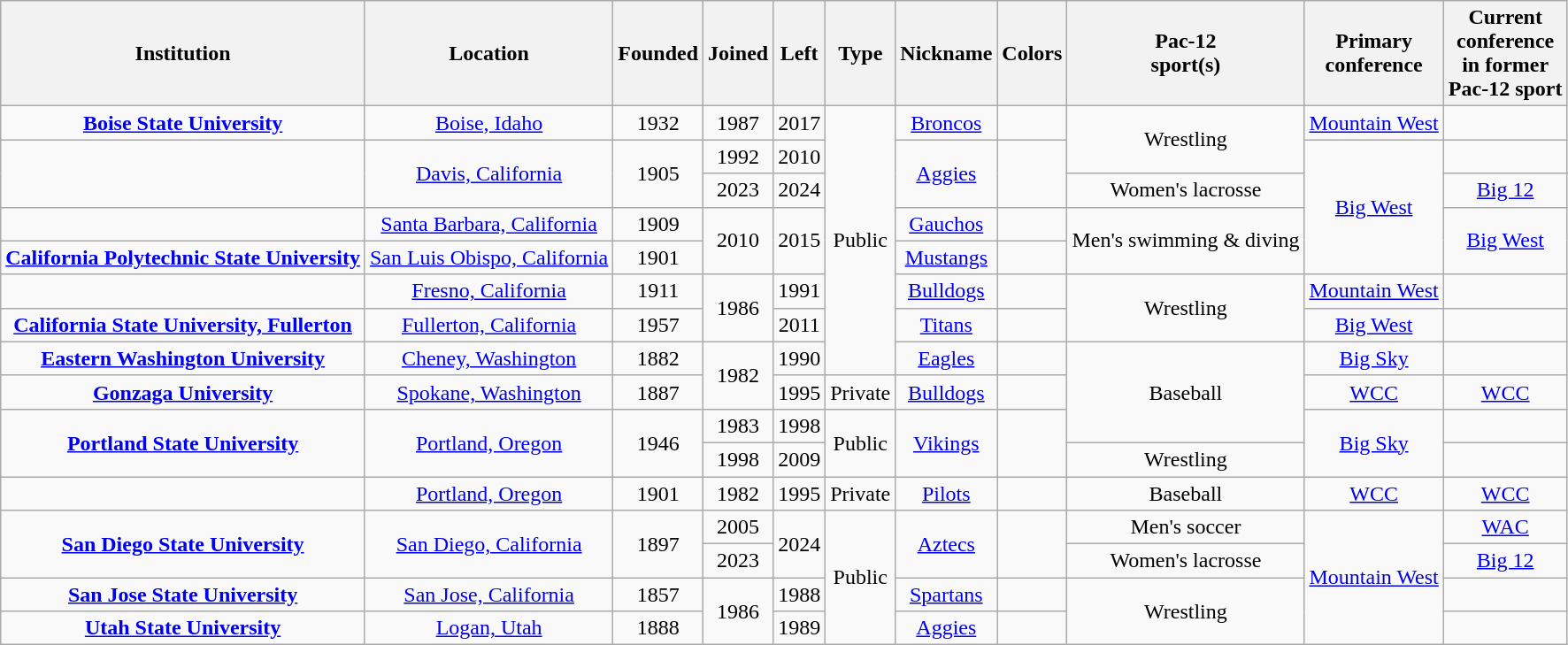<table class="wikitable sortable" style="text-align:center">
<tr>
<th>Institution</th>
<th>Location</th>
<th>Founded</th>
<th>Joined</th>
<th>Left</th>
<th>Type</th>
<th>Nickname</th>
<th class="unsortable">Colors</th>
<th>Pac-12<br>sport(s)</th>
<th>Primary<br>conference</th>
<th>Current<br>conference<br>in former<br>Pac-12 sport</th>
</tr>
<tr>
<td><strong><a href='#'>Boise State University</a></strong></td>
<td><a href='#'>Boise, Idaho</a></td>
<td>1932</td>
<td>1987</td>
<td>2017</td>
<td rowspan="8">Public</td>
<td><a href='#'>Broncos</a></td>
<td></td>
<td rowspan="2">Wrestling</td>
<td><a href='#'>Mountain West</a></td>
<td></td>
</tr>
<tr>
<td rowspan="2"></td>
<td rowspan="2"><a href='#'>Davis, California</a></td>
<td rowspan="2">1905</td>
<td>1992</td>
<td>2010</td>
<td rowspan="2"><a href='#'>Aggies</a></td>
<td rowspan="2"></td>
<td rowspan="4"><a href='#'>Big West</a></td>
<td></td>
</tr>
<tr>
<td>2023</td>
<td>2024</td>
<td>Women's lacrosse</td>
<td><a href='#'>Big 12</a></td>
</tr>
<tr>
<td></td>
<td><a href='#'>Santa Barbara, California</a></td>
<td>1909</td>
<td rowspan="2">2010</td>
<td rowspan="2">2015</td>
<td><a href='#'>Gauchos</a></td>
<td></td>
<td rowspan="2">Men's swimming & diving</td>
<td rowspan=2><a href='#'>Big West</a></td>
</tr>
<tr>
<td><strong><a href='#'>California Polytechnic State University</a></strong></td>
<td><a href='#'>San Luis Obispo, California</a></td>
<td>1901</td>
<td><a href='#'>Mustangs</a></td>
<td></td>
</tr>
<tr>
<td></td>
<td><a href='#'>Fresno, California</a></td>
<td>1911</td>
<td rowspan="2">1986</td>
<td>1991</td>
<td><a href='#'>Bulldogs</a></td>
<td></td>
<td rowspan="2">Wrestling</td>
<td><a href='#'>Mountain West</a></td>
<td></td>
</tr>
<tr>
<td><strong><a href='#'>California State University, Fullerton</a></strong></td>
<td><a href='#'>Fullerton, California</a></td>
<td>1957</td>
<td>2011</td>
<td><a href='#'>Titans</a></td>
<td></td>
<td><a href='#'>Big West</a></td>
<td></td>
</tr>
<tr>
<td><strong><a href='#'>Eastern Washington University</a></strong></td>
<td><a href='#'>Cheney, Washington</a></td>
<td>1882</td>
<td rowspan="2">1982</td>
<td>1990</td>
<td><a href='#'>Eagles</a></td>
<td></td>
<td rowspan="3">Baseball</td>
<td><a href='#'>Big Sky</a></td>
<td></td>
</tr>
<tr>
<td><strong><a href='#'>Gonzaga University</a></strong></td>
<td><a href='#'>Spokane, Washington</a></td>
<td>1887</td>
<td>1995</td>
<td>Private</td>
<td><a href='#'>Bulldogs</a></td>
<td></td>
<td><a href='#'>WCC</a></td>
<td><a href='#'>WCC</a></td>
</tr>
<tr>
<td rowspan="2"><strong><a href='#'>Portland State University</a></strong></td>
<td rowspan="2"><a href='#'>Portland, Oregon</a></td>
<td rowspan="2">1946</td>
<td>1983</td>
<td>1998</td>
<td rowspan="2">Public</td>
<td rowspan="2"><a href='#'>Vikings</a></td>
<td rowspan="2"></td>
<td rowspan="2"><a href='#'>Big Sky</a></td>
<td></td>
</tr>
<tr>
<td>1998</td>
<td>2009</td>
<td>Wrestling</td>
<td></td>
</tr>
<tr>
<td></td>
<td><a href='#'>Portland, Oregon</a></td>
<td>1901</td>
<td>1982</td>
<td>1995</td>
<td>Private</td>
<td><a href='#'>Pilots</a></td>
<td></td>
<td>Baseball</td>
<td><a href='#'>WCC</a></td>
<td><a href='#'>WCC</a></td>
</tr>
<tr>
<td rowspan="2"><strong><a href='#'>San Diego State University</a></strong></td>
<td rowspan="2"><a href='#'>San Diego, California</a></td>
<td rowspan="2">1897</td>
<td>2005</td>
<td rowspan="2">2024</td>
<td rowspan="4">Public</td>
<td rowspan="2"><a href='#'>Aztecs</a></td>
<td rowspan="2"></td>
<td>Men's soccer</td>
<td rowspan="4"><a href='#'>Mountain West</a></td>
<td><a href='#'>WAC</a></td>
</tr>
<tr>
<td>2023</td>
<td>Women's lacrosse</td>
<td><a href='#'>Big 12</a></td>
</tr>
<tr>
<td><strong><a href='#'>San Jose State University</a></strong></td>
<td><a href='#'>San Jose, California</a></td>
<td>1857</td>
<td rowspan="2">1986</td>
<td>1988</td>
<td><a href='#'>Spartans</a></td>
<td></td>
<td rowspan="2">Wrestling</td>
<td></td>
</tr>
<tr>
<td><strong><a href='#'>Utah State University</a></strong></td>
<td><a href='#'>Logan, Utah</a></td>
<td>1888</td>
<td>1989</td>
<td><a href='#'>Aggies</a></td>
<td></td>
<td></td>
</tr>
</table>
